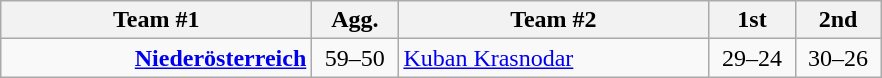<table class=wikitable style="text-align:center">
<tr>
<th width=200>Team #1</th>
<th width=50>Agg.</th>
<th width=200>Team #2</th>
<th width=50>1st</th>
<th width=50>2nd</th>
</tr>
<tr>
<td align=right><strong><a href='#'>Niederösterreich</a></strong> </td>
<td>59–50</td>
<td align=left> <a href='#'>Kuban Krasnodar</a></td>
<td align=center>29–24</td>
<td align=center>30–26</td>
</tr>
</table>
